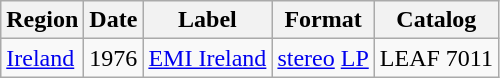<table class="wikitable">
<tr>
<th>Region</th>
<th>Date</th>
<th>Label</th>
<th>Format</th>
<th>Catalog</th>
</tr>
<tr>
<td><a href='#'>Ireland</a></td>
<td>1976</td>
<td><a href='#'>EMI Ireland</a></td>
<td><a href='#'>stereo</a> <a href='#'>LP</a></td>
<td>LEAF 7011</td>
</tr>
</table>
